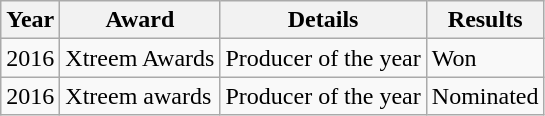<table class="wikitable">
<tr>
<th>Year</th>
<th>Award</th>
<th>Details</th>
<th>Results</th>
</tr>
<tr>
<td>2016</td>
<td>Xtreem Awards</td>
<td>Producer of the year</td>
<td>Won</td>
</tr>
<tr>
<td>2016</td>
<td>Xtreem awards</td>
<td>Producer of the year</td>
<td>Nominated</td>
</tr>
</table>
